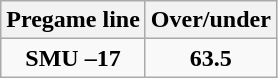<table class="wikitable" style="margin-right: auto; margin-right: auto; border: none;">
<tr align="center">
<th style=>Pregame line</th>
<th style=>Over/under</th>
</tr>
<tr align="center">
<td><strong>SMU –17</strong></td>
<td><strong>63.5</strong></td>
</tr>
</table>
